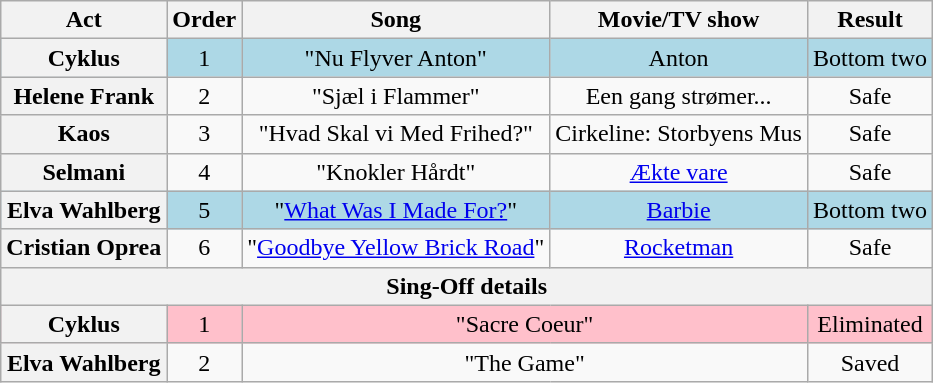<table class="wikitable plainrowheaders" style="text-align:center;">
<tr>
<th scope="col">Act</th>
<th scope="col">Order</th>
<th scope="col">Song</th>
<th scope="col">Movie/TV show</th>
<th scope="col">Result</th>
</tr>
<tr style="background:lightblue">
<th scope=row>Cyklus</th>
<td>1</td>
<td>"Nu Flyver Anton"</td>
<td>Anton</td>
<td>Bottom two</td>
</tr>
<tr>
<th scope=row>Helene Frank</th>
<td>2</td>
<td>"Sjæl i Flammer"</td>
<td>Een gang strømer...</td>
<td>Safe</td>
</tr>
<tr>
<th scope=row>Kaos</th>
<td>3</td>
<td>"Hvad Skal vi Med Frihed?"</td>
<td>Cirkeline: Storbyens Mus</td>
<td>Safe</td>
</tr>
<tr>
<th scope=row>Selmani</th>
<td>4</td>
<td>"Knokler Hårdt"</td>
<td><a href='#'>Ækte vare</a></td>
<td>Safe</td>
</tr>
<tr style="background:lightblue">
<th scope=row>Elva Wahlberg</th>
<td>5</td>
<td>"<a href='#'>What Was I Made For?</a>"</td>
<td><a href='#'>Barbie</a></td>
<td>Bottom two</td>
</tr>
<tr>
<th scope=row>Cristian Oprea</th>
<td>6</td>
<td>"<a href='#'>Goodbye Yellow Brick Road</a>"</td>
<td><a href='#'>Rocketman</a></td>
<td>Safe</td>
</tr>
<tr>
<th colspan="5">Sing-Off details</th>
</tr>
<tr style="background:pink">
<th scope="row">Cyklus</th>
<td>1</td>
<td colspan="2">"Sacre Coeur"</td>
<td>Eliminated</td>
</tr>
<tr>
<th scope="row">Elva Wahlberg</th>
<td>2</td>
<td colspan="2">"The Game"</td>
<td>Saved</td>
</tr>
</table>
